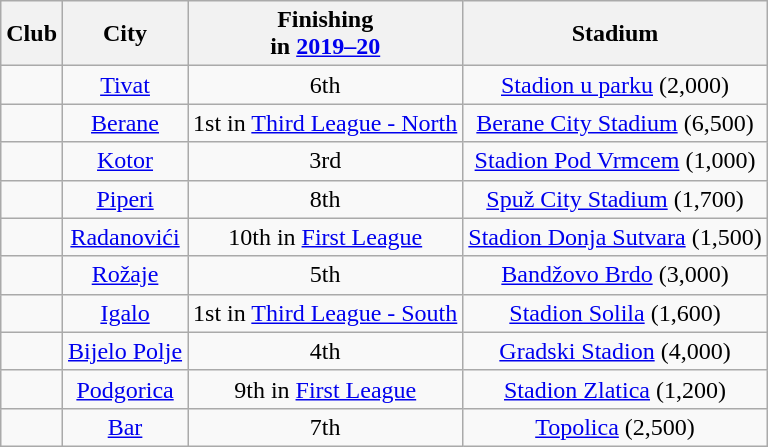<table class="wikitable sortable" style="text-align:center;">
<tr>
<th>Club<br></th>
<th>City</th>
<th data-sort-type="number">Finishing <br>in <a href='#'>2019–20</a></th>
<th>Stadium</th>
</tr>
<tr>
<td style="text-align:left;"></td>
<td><a href='#'>Tivat</a></td>
<td>6th</td>
<td><a href='#'>Stadion u parku</a> (2,000)</td>
</tr>
<tr>
<td style="text-align:left;"></td>
<td><a href='#'>Berane</a></td>
<td>1st in <a href='#'>Third League - North</a> </td>
<td><a href='#'>Berane City Stadium</a> (6,500)</td>
</tr>
<tr>
<td style="text-align:left;"></td>
<td><a href='#'>Kotor</a></td>
<td>3rd</td>
<td><a href='#'>Stadion Pod Vrmcem</a> (1,000)</td>
</tr>
<tr>
<td style="text-align:left;"></td>
<td><a href='#'>Piperi</a></td>
<td>8th</td>
<td><a href='#'>Spuž City Stadium</a> (1,700)</td>
</tr>
<tr>
<td style="text-align:left;"></td>
<td><a href='#'>Radanovići</a></td>
<td>10th in <a href='#'>First League</a> </td>
<td><a href='#'>Stadion Donja Sutvara</a> (1,500)</td>
</tr>
<tr>
<td style="text-align:left;"></td>
<td><a href='#'>Rožaje</a></td>
<td>5th</td>
<td><a href='#'>Bandžovo Brdo</a> (3,000)</td>
</tr>
<tr>
<td style="text-align:left;"></td>
<td><a href='#'>Igalo</a></td>
<td>1st in <a href='#'>Third League - South</a> </td>
<td><a href='#'>Stadion Solila</a> (1,600)</td>
</tr>
<tr>
<td style="text-align:left;"></td>
<td><a href='#'>Bijelo Polje</a></td>
<td>4th</td>
<td><a href='#'>Gradski Stadion</a> (4,000)</td>
</tr>
<tr>
<td style="text-align:left;"></td>
<td><a href='#'>Podgorica</a></td>
<td>9th in <a href='#'>First League</a> </td>
<td><a href='#'>Stadion Zlatica</a> (1,200)</td>
</tr>
<tr>
<td style="text-align:left;"></td>
<td><a href='#'>Bar</a></td>
<td>7th</td>
<td><a href='#'>Topolica</a> (2,500)</td>
</tr>
</table>
